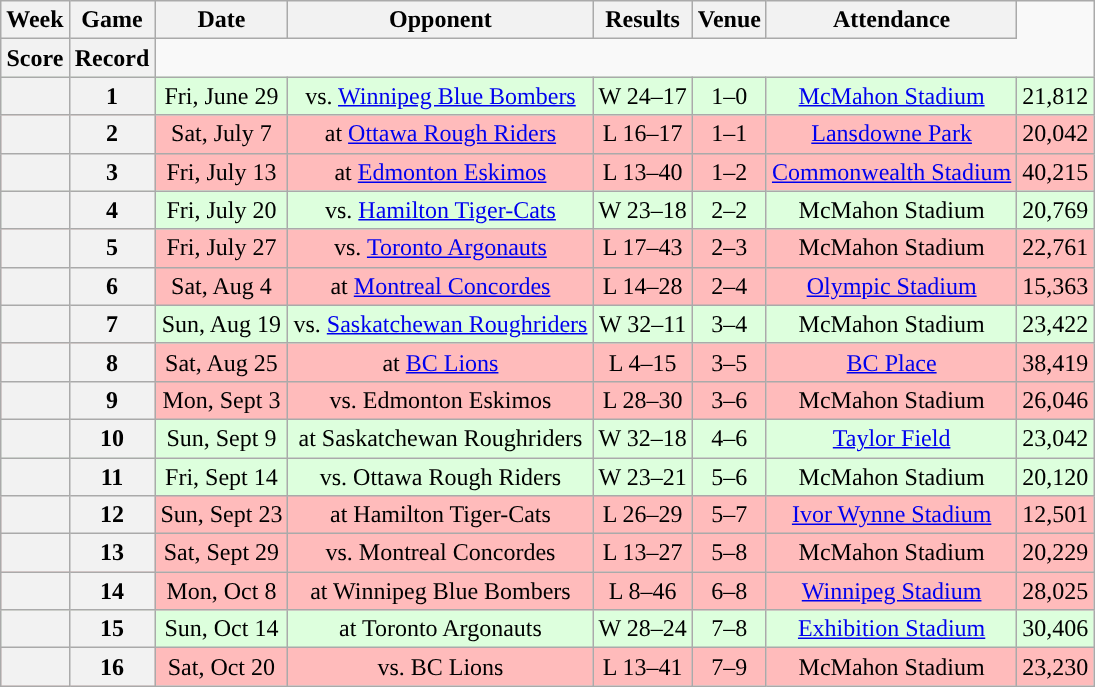<table class="wikitable" style="text-align:center">
<tr>
<th>Week</th>
<th>Game</th>
<th>Date</th>
<th>Opponent</th>
<th>Results</th>
<th>Venue</th>
<th>Attendance</th>
</tr>
<tr>
<th>Score</th>
<th>Record</th>
</tr>
<tr style="background:#ddffdd">
<th></th>
<th>1</th>
<td>Fri, June 29</td>
<td>vs. <a href='#'>Winnipeg Blue Bombers</a></td>
<td>W 24–17</td>
<td>1–0</td>
<td><a href='#'>McMahon Stadium</a></td>
<td>21,812</td>
</tr>
<tr style="background:#ffbbbb">
<th></th>
<th>2</th>
<td>Sat, July 7</td>
<td>at <a href='#'>Ottawa Rough Riders</a></td>
<td>L 16–17</td>
<td>1–1</td>
<td><a href='#'>Lansdowne Park</a></td>
<td>20,042</td>
</tr>
<tr style="background:#ffbbbb">
<th></th>
<th>3</th>
<td>Fri, July 13</td>
<td>at <a href='#'>Edmonton Eskimos</a></td>
<td>L 13–40</td>
<td>1–2</td>
<td><a href='#'>Commonwealth Stadium</a></td>
<td>40,215</td>
</tr>
<tr style="background:#ddffdd">
<th></th>
<th>4</th>
<td>Fri, July 20</td>
<td>vs. <a href='#'>Hamilton Tiger-Cats</a></td>
<td>W 23–18</td>
<td>2–2</td>
<td>McMahon Stadium</td>
<td>20,769</td>
</tr>
<tr style="background:#ffbbbb">
<th></th>
<th>5</th>
<td>Fri, July 27</td>
<td>vs. <a href='#'>Toronto Argonauts</a></td>
<td>L 17–43</td>
<td>2–3</td>
<td>McMahon Stadium</td>
<td>22,761</td>
</tr>
<tr style="background:#ffbbbb">
<th></th>
<th>6</th>
<td>Sat, Aug 4</td>
<td>at <a href='#'>Montreal Concordes</a></td>
<td>L 14–28</td>
<td>2–4</td>
<td><a href='#'>Olympic Stadium</a></td>
<td>15,363</td>
</tr>
<tr style="background:#ddffdd">
<th></th>
<th>7</th>
<td>Sun, Aug 19</td>
<td>vs. <a href='#'>Saskatchewan Roughriders</a></td>
<td>W 32–11</td>
<td>3–4</td>
<td>McMahon Stadium</td>
<td>23,422</td>
</tr>
<tr style="background:#ffbbbb">
<th></th>
<th>8</th>
<td>Sat, Aug 25</td>
<td>at <a href='#'>BC Lions</a></td>
<td>L 4–15</td>
<td>3–5</td>
<td><a href='#'>BC Place</a></td>
<td>38,419</td>
</tr>
<tr style="background:#ffbbbb">
<th></th>
<th>9</th>
<td>Mon, Sept 3</td>
<td>vs. Edmonton Eskimos</td>
<td>L 28–30</td>
<td>3–6</td>
<td>McMahon Stadium</td>
<td>26,046</td>
</tr>
<tr style="background:#ddffdd">
<th></th>
<th>10</th>
<td>Sun, Sept 9</td>
<td>at Saskatchewan Roughriders</td>
<td>W 32–18</td>
<td>4–6</td>
<td><a href='#'>Taylor Field</a></td>
<td>23,042</td>
</tr>
<tr style="background:#ddffdd">
<th></th>
<th>11</th>
<td>Fri, Sept 14</td>
<td>vs. Ottawa Rough Riders</td>
<td>W 23–21</td>
<td>5–6</td>
<td>McMahon Stadium</td>
<td>20,120</td>
</tr>
<tr style="background:#ffbbbb">
<th></th>
<th>12</th>
<td>Sun, Sept 23</td>
<td>at Hamilton Tiger-Cats</td>
<td>L 26–29</td>
<td>5–7</td>
<td><a href='#'>Ivor Wynne Stadium</a></td>
<td>12,501</td>
</tr>
<tr style="background:#ffbbbb">
<th></th>
<th>13</th>
<td>Sat, Sept 29</td>
<td>vs. Montreal Concordes</td>
<td>L 13–27</td>
<td>5–8</td>
<td>McMahon Stadium</td>
<td>20,229</td>
</tr>
<tr style="background:#ffbbbb">
<th></th>
<th>14</th>
<td>Mon, Oct 8</td>
<td>at Winnipeg Blue Bombers</td>
<td>L 8–46</td>
<td>6–8</td>
<td><a href='#'>Winnipeg Stadium</a></td>
<td>28,025</td>
</tr>
<tr style="background:#ddffdd">
<th></th>
<th>15</th>
<td>Sun, Oct 14</td>
<td>at Toronto Argonauts</td>
<td>W 28–24</td>
<td>7–8</td>
<td><a href='#'>Exhibition Stadium</a></td>
<td>30,406</td>
</tr>
<tr style="background:#ffbbbb">
<th></th>
<th>16</th>
<td>Sat, Oct 20</td>
<td>vs. BC Lions</td>
<td>L 13–41</td>
<td>7–9</td>
<td>McMahon Stadium</td>
<td>23,230</td>
</tr>
</table>
